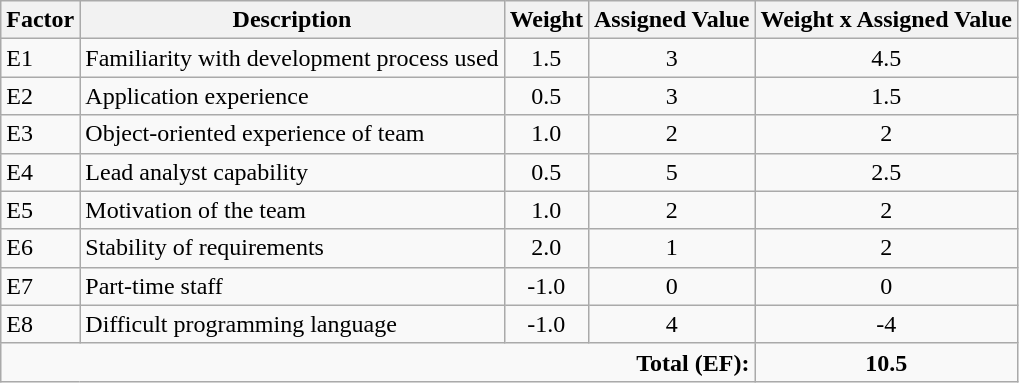<table class="wikitable">
<tr>
<th>Factor</th>
<th>Description</th>
<th>Weight</th>
<th>Assigned Value</th>
<th>Weight x Assigned Value</th>
</tr>
<tr>
<td>E1</td>
<td>Familiarity with development process used</td>
<td style="text-align: center;">1.5</td>
<td style="text-align: center;">3</td>
<td style="text-align: center;">4.5</td>
</tr>
<tr>
<td>E2</td>
<td>Application experience</td>
<td style="text-align: center;">0.5</td>
<td style="text-align: center;">3</td>
<td style="text-align: center;">1.5</td>
</tr>
<tr>
<td>E3</td>
<td>Object-oriented experience of team</td>
<td style="text-align: center;">1.0</td>
<td style="text-align: center;">2</td>
<td style="text-align: center;">2</td>
</tr>
<tr>
<td>E4</td>
<td>Lead analyst capability</td>
<td style="text-align: center;">0.5</td>
<td style="text-align: center;">5</td>
<td style="text-align: center;">2.5</td>
</tr>
<tr>
<td>E5</td>
<td>Motivation of the team</td>
<td style="text-align: center;">1.0</td>
<td style="text-align: center;">2</td>
<td style="text-align: center;">2</td>
</tr>
<tr>
<td>E6</td>
<td>Stability of requirements</td>
<td style="text-align: center;">2.0</td>
<td style="text-align: center;">1</td>
<td style="text-align: center;">2</td>
</tr>
<tr>
<td>E7</td>
<td>Part-time staff</td>
<td style="text-align: center;">-1.0</td>
<td style="text-align: center;">0</td>
<td style="text-align: center;">0</td>
</tr>
<tr>
<td>E8</td>
<td>Difficult programming language</td>
<td style="text-align: center;">-1.0</td>
<td style="text-align: center;">4</td>
<td style="text-align: center;">-4</td>
</tr>
<tr>
<td colspan="4" style="text-align: right;"><strong>Total (EF): </strong></td>
<td style="text-align: center;"><strong>10.5</strong></td>
</tr>
</table>
